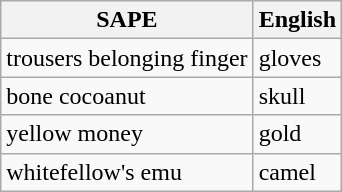<table class="wikitable">
<tr>
<th>SAPE</th>
<th>English</th>
</tr>
<tr>
<td>trousers belonging finger</td>
<td>gloves</td>
</tr>
<tr>
<td>bone cocoanut</td>
<td>skull</td>
</tr>
<tr>
<td>yellow money</td>
<td>gold</td>
</tr>
<tr>
<td>whitefellow's emu</td>
<td>camel</td>
</tr>
</table>
